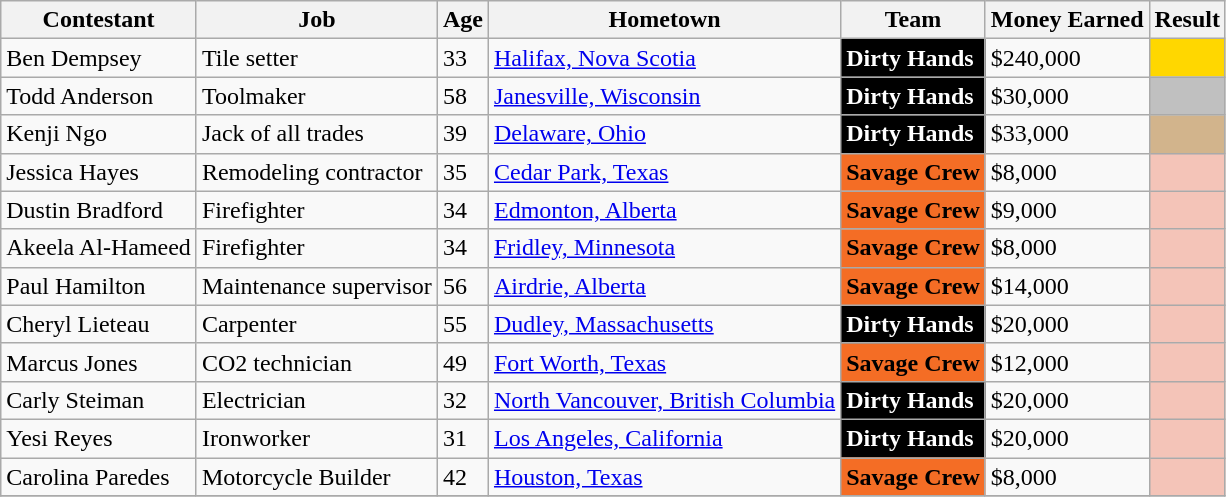<table class="wikitable sortable">
<tr>
<th>Contestant</th>
<th>Job</th>
<th>Age</th>
<th>Hometown</th>
<th>Team</th>
<th>Money Earned</th>
<th>Result</th>
</tr>
<tr>
<td>Ben Dempsey</td>
<td>Tile setter</td>
<td>33</td>
<td><a href='#'>Halifax, Nova Scotia</a></td>
<td style="background:#000000; color:#fff;"><strong>Dirty Hands</strong></td>
<td>$240,000</td>
<td style="background:gold; text'align:center;"></td>
</tr>
<tr>
<td>Todd Anderson</td>
<td>Toolmaker</td>
<td>58</td>
<td><a href='#'>Janesville, Wisconsin</a></td>
<td style="background:#000000; color:#fff;"><strong>Dirty Hands</strong></td>
<td>$30,000</td>
<td style="background:silver; text'align:center;"></td>
</tr>
<tr>
<td>Kenji Ngo</td>
<td>Jack of all trades</td>
<td>39</td>
<td><a href='#'>Delaware, Ohio</a></td>
<td style="background:#000000; color:#fff;"><strong>Dirty Hands</strong></td>
<td>$33,000</td>
<td style="background:tan; text'align:center;"></td>
</tr>
<tr>
<td>Jessica Hayes</td>
<td>Remodeling contractor</td>
<td>35</td>
<td><a href='#'>Cedar Park, Texas</a></td>
<td style="background:#F46D25; color:#000000;"><strong>Savage Crew</strong></td>
<td>$8,000</td>
<td style="background:#f4c4b8; text'align:center;"></td>
</tr>
<tr>
<td>Dustin Bradford</td>
<td>Firefighter</td>
<td>34</td>
<td><a href='#'>Edmonton, Alberta</a></td>
<td style="background:#F46D25; color:#000000;"><strong>Savage Crew</strong></td>
<td>$9,000</td>
<td style="background:#f4c4b8; text'align:center;"></td>
</tr>
<tr>
<td>Akeela Al-Hameed</td>
<td>Firefighter</td>
<td>34</td>
<td><a href='#'>Fridley, Minnesota</a></td>
<td style="background:#F46D25; color:#000000;"><strong>Savage Crew</strong></td>
<td>$8,000</td>
<td style="background:#f4c4b8; text'align:center;"></td>
</tr>
<tr>
<td>Paul Hamilton</td>
<td>Maintenance supervisor</td>
<td>56</td>
<td><a href='#'>Airdrie, Alberta</a></td>
<td style="background:#F46D25; color:#000000;"><strong>Savage Crew</strong></td>
<td>$14,000</td>
<td style="background:#f4c4b8; text'align:center;"></td>
</tr>
<tr>
<td>Cheryl Lieteau</td>
<td>Carpenter</td>
<td>55</td>
<td><a href='#'>Dudley, Massachusetts</a></td>
<td style="background:#000000; color:#fff;"><strong>Dirty Hands</strong></td>
<td>$20,000</td>
<td style="background:#f4c4b8; text'align:center;"></td>
</tr>
<tr>
<td>Marcus Jones</td>
<td>CO2 technician</td>
<td>49</td>
<td><a href='#'>Fort Worth, Texas</a></td>
<td style="background:#F46D25; color:#000000;"><strong>Savage Crew</strong></td>
<td>$12,000</td>
<td style="background:#f4c4b8; text'align:center;"></td>
</tr>
<tr>
<td>Carly Steiman</td>
<td>Electrician</td>
<td>32</td>
<td><a href='#'>North Vancouver, British Columbia</a></td>
<td style="background:#000000; color:#fff;"><strong>Dirty Hands</strong></td>
<td>$20,000</td>
<td style="background:#f4c4b8; text'align:center;"></td>
</tr>
<tr>
<td>Yesi Reyes</td>
<td>Ironworker</td>
<td>31</td>
<td><a href='#'>Los Angeles, California</a></td>
<td style="background:#000000; color:#fff;"><strong>Dirty Hands</strong></td>
<td>$20,000</td>
<td style="background:#f4c4b8; text'align:center;"></td>
</tr>
<tr>
<td>Carolina Paredes</td>
<td>Motorcycle Builder</td>
<td>42</td>
<td><a href='#'>Houston, Texas</a></td>
<td style="background:#F46D25; color:#000000;"><strong>Savage Crew</strong></td>
<td>$8,000</td>
<td style="background:#f4c4b8; text'align:center;"></td>
</tr>
<tr>
</tr>
</table>
